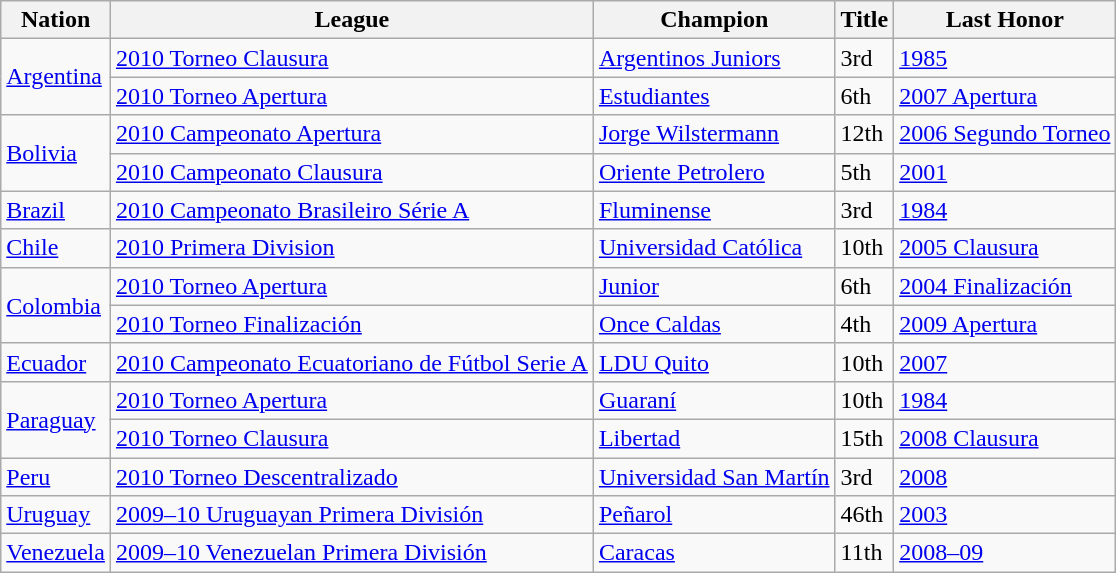<table class="wikitable">
<tr>
<th>Nation</th>
<th>League</th>
<th>Champion</th>
<th>Title</th>
<th>Last Honor</th>
</tr>
<tr>
<td rowspan="2"> <a href='#'>Argentina</a></td>
<td><a href='#'>2010 Torneo Clausura</a></td>
<td><a href='#'>Argentinos Juniors</a></td>
<td>3rd</td>
<td><a href='#'>1985</a></td>
</tr>
<tr>
<td><a href='#'>2010 Torneo Apertura</a></td>
<td><a href='#'>Estudiantes</a></td>
<td>6th</td>
<td><a href='#'>2007 Apertura</a></td>
</tr>
<tr>
<td rowspan="2"> <a href='#'>Bolivia</a></td>
<td><a href='#'>2010 Campeonato Apertura</a></td>
<td><a href='#'>Jorge Wilstermann</a></td>
<td>12th</td>
<td><a href='#'>2006 Segundo Torneo</a></td>
</tr>
<tr>
<td><a href='#'>2010 Campeonato Clausura</a></td>
<td><a href='#'>Oriente Petrolero</a></td>
<td>5th</td>
<td><a href='#'>2001</a></td>
</tr>
<tr>
<td> <a href='#'>Brazil</a></td>
<td><a href='#'>2010 Campeonato Brasileiro Série A</a></td>
<td><a href='#'>Fluminense</a></td>
<td>3rd</td>
<td><a href='#'>1984</a></td>
</tr>
<tr>
<td> <a href='#'>Chile</a></td>
<td><a href='#'>2010 Primera Division</a></td>
<td><a href='#'>Universidad Católica</a></td>
<td>10th</td>
<td><a href='#'>2005 Clausura</a></td>
</tr>
<tr>
<td rowspan="2"> <a href='#'>Colombia</a></td>
<td><a href='#'>2010 Torneo Apertura</a></td>
<td><a href='#'>Junior</a></td>
<td>6th</td>
<td><a href='#'>2004 Finalización</a></td>
</tr>
<tr>
<td><a href='#'>2010 Torneo Finalización</a></td>
<td><a href='#'>Once Caldas</a></td>
<td>4th</td>
<td><a href='#'>2009 Apertura</a></td>
</tr>
<tr>
<td> <a href='#'>Ecuador</a></td>
<td><a href='#'>2010 Campeonato Ecuatoriano de Fútbol Serie A</a></td>
<td><a href='#'>LDU Quito</a></td>
<td>10th</td>
<td><a href='#'>2007</a></td>
</tr>
<tr>
<td rowspan="2"> <a href='#'>Paraguay</a></td>
<td><a href='#'>2010 Torneo Apertura</a></td>
<td><a href='#'>Guaraní</a></td>
<td>10th</td>
<td><a href='#'>1984</a></td>
</tr>
<tr>
<td><a href='#'>2010 Torneo Clausura</a></td>
<td><a href='#'>Libertad</a></td>
<td>15th</td>
<td><a href='#'>2008 Clausura</a></td>
</tr>
<tr>
<td> <a href='#'>Peru</a></td>
<td><a href='#'>2010 Torneo Descentralizado</a></td>
<td><a href='#'>Universidad San Martín</a></td>
<td>3rd</td>
<td><a href='#'>2008</a></td>
</tr>
<tr>
<td> <a href='#'>Uruguay</a></td>
<td><a href='#'>2009–10 Uruguayan Primera División</a></td>
<td><a href='#'>Peñarol</a></td>
<td>46th</td>
<td><a href='#'>2003</a></td>
</tr>
<tr>
<td> <a href='#'>Venezuela</a></td>
<td><a href='#'>2009–10 Venezuelan Primera División</a></td>
<td><a href='#'>Caracas</a></td>
<td>11th</td>
<td><a href='#'>2008–09</a></td>
</tr>
</table>
